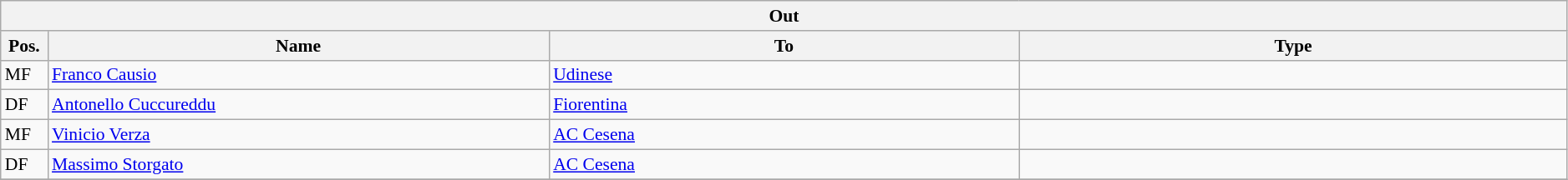<table class="wikitable" style="font-size:90%;width:99%;">
<tr>
<th colspan="4">Out</th>
</tr>
<tr>
<th width=3%>Pos.</th>
<th width=32%>Name</th>
<th width=30%>To</th>
<th width=35%>Type</th>
</tr>
<tr>
<td>MF</td>
<td><a href='#'>Franco Causio</a></td>
<td><a href='#'>Udinese</a></td>
<td></td>
</tr>
<tr>
<td>DF</td>
<td><a href='#'>Antonello Cuccureddu</a></td>
<td><a href='#'>Fiorentina</a></td>
<td></td>
</tr>
<tr>
<td>MF</td>
<td><a href='#'>Vinicio Verza</a></td>
<td><a href='#'>AC Cesena</a></td>
<td></td>
</tr>
<tr>
<td>DF</td>
<td><a href='#'>Massimo Storgato</a></td>
<td><a href='#'>AC Cesena</a></td>
<td></td>
</tr>
<tr>
</tr>
</table>
